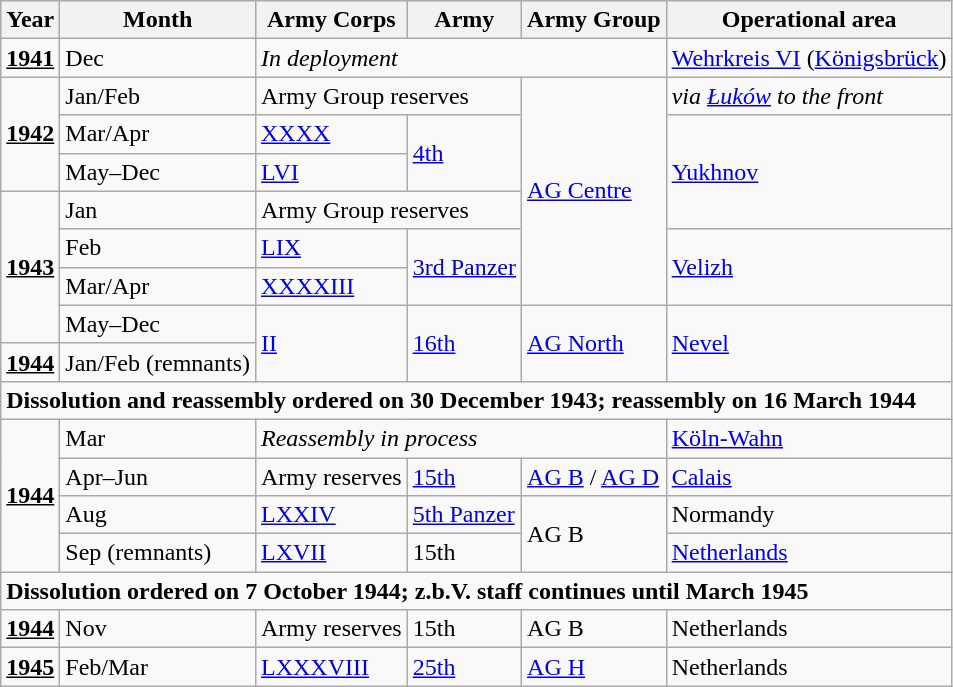<table class="wikitable">
<tr>
<th>Year</th>
<th>Month</th>
<th>Army Corps</th>
<th>Army</th>
<th>Army Group</th>
<th>Operational area</th>
</tr>
<tr>
<td><strong><u>1941</u></strong></td>
<td>Dec</td>
<td colspan="3"><em>In deployment</em></td>
<td><a href='#'>Wehrkreis VI</a> (<a href='#'>Königsbrück</a>)</td>
</tr>
<tr>
<td rowspan="3"><strong><u>1942</u></strong></td>
<td>Jan/Feb</td>
<td colspan="2">Army Group reserves</td>
<td rowspan="6"><a href='#'>AG Centre</a></td>
<td><em>via <a href='#'>Łuków</a> to the front</em></td>
</tr>
<tr>
<td>Mar/Apr</td>
<td><a href='#'>XXXX</a></td>
<td rowspan="2"><a href='#'>4th</a></td>
<td rowspan="3"><a href='#'>Yukhnov</a></td>
</tr>
<tr>
<td>May–Dec</td>
<td><a href='#'>LVI</a></td>
</tr>
<tr>
<td rowspan="4"><strong><u>1943</u></strong></td>
<td>Jan</td>
<td colspan="2">Army Group reserves</td>
</tr>
<tr>
<td>Feb</td>
<td><a href='#'>LIX</a></td>
<td rowspan="2"><a href='#'>3rd Panzer</a></td>
<td rowspan="2"><a href='#'>Velizh</a></td>
</tr>
<tr>
<td>Mar/Apr</td>
<td><a href='#'>XXXXIII</a></td>
</tr>
<tr>
<td>May–Dec</td>
<td rowspan="2"><a href='#'>II</a></td>
<td rowspan="2"><a href='#'>16th</a></td>
<td rowspan="2"><a href='#'>AG North</a></td>
<td rowspan="2"><a href='#'>Nevel</a></td>
</tr>
<tr>
<td><strong><u>1944</u></strong></td>
<td>Jan/Feb (remnants)</td>
</tr>
<tr>
<td colspan="6"><strong>Dissolution and reassembly ordered on 30 December 1943; reassembly on 16 March 1944</strong></td>
</tr>
<tr>
<td rowspan="4"><strong><u>1944</u></strong></td>
<td>Mar</td>
<td colspan="3"><em>Reassembly in process</em></td>
<td><a href='#'>Köln-Wahn</a></td>
</tr>
<tr>
<td>Apr–Jun</td>
<td>Army reserves</td>
<td><a href='#'>15th</a></td>
<td><a href='#'>AG B</a> / <a href='#'>AG D</a></td>
<td><a href='#'>Calais</a></td>
</tr>
<tr>
<td>Aug</td>
<td><a href='#'>LXXIV</a></td>
<td><a href='#'>5th Panzer</a></td>
<td rowspan="2">AG B</td>
<td>Normandy</td>
</tr>
<tr>
<td>Sep (remnants)</td>
<td><a href='#'>LXVII</a></td>
<td>15th</td>
<td><a href='#'>Netherlands</a></td>
</tr>
<tr>
<td colspan="6"><strong>Dissolution ordered on 7 October 1944; z.b.V. staff continues until March 1945</strong></td>
</tr>
<tr>
<td><strong><u>1944</u></strong></td>
<td>Nov</td>
<td>Army reserves</td>
<td>15th</td>
<td>AG B</td>
<td>Netherlands</td>
</tr>
<tr>
<td><strong><u>1945</u></strong></td>
<td>Feb/Mar</td>
<td><a href='#'>LXXXVIII</a></td>
<td><a href='#'>25th</a></td>
<td><a href='#'>AG H</a></td>
<td>Netherlands</td>
</tr>
</table>
